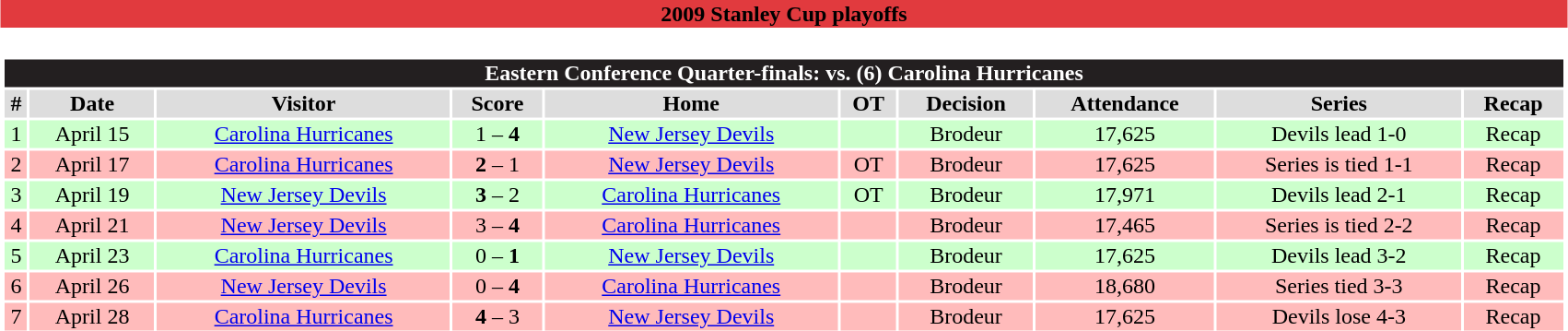<table class="toccolours" width=90% style="clear:both; margin:1.5em auto; text-align:center;">
<tr>
<th colspan=10 style="background:#E13A3E; color:black">2009 Stanley Cup playoffs</th>
</tr>
<tr>
<td colspan=10><br><table class="toccolours collapsible collapsed" width=100%>
<tr>
<th colspan=10; style="background:#231F20; color:white">Eastern Conference Quarter-finals: vs. (6) Carolina Hurricanes</th>
</tr>
<tr align="center"  bgcolor="#dddddd">
<td><strong>#</strong></td>
<td><strong>Date</strong></td>
<td><strong>Visitor</strong></td>
<td><strong>Score</strong></td>
<td><strong>Home</strong></td>
<td><strong>OT</strong></td>
<td><strong>Decision</strong></td>
<td><strong>Attendance</strong></td>
<td><strong>Series</strong></td>
<td><strong>Recap</strong></td>
</tr>
<tr align=center bgcolor="#ccffcc">
<td>1</td>
<td>April 15</td>
<td><a href='#'>Carolina Hurricanes</a></td>
<td>1 – <strong>4</strong></td>
<td><a href='#'>New Jersey Devils</a></td>
<td></td>
<td>Brodeur</td>
<td>17,625</td>
<td>Devils lead 1-0</td>
<td>Recap </td>
</tr>
<tr align="center" bgcolor="#ffbbbb">
<td>2</td>
<td>April 17</td>
<td><a href='#'>Carolina Hurricanes</a></td>
<td><strong>2</strong> – 1</td>
<td><a href='#'>New Jersey Devils</a></td>
<td>OT</td>
<td>Brodeur</td>
<td>17,625</td>
<td>Series is tied 1-1</td>
<td>Recap </td>
</tr>
<tr align="center" bgcolor="#ccffcc">
<td>3</td>
<td>April 19</td>
<td><a href='#'>New Jersey Devils</a></td>
<td><strong>3</strong> – 2</td>
<td><a href='#'>Carolina Hurricanes</a></td>
<td>OT</td>
<td>Brodeur</td>
<td>17,971</td>
<td>Devils lead 2-1</td>
<td>Recap </td>
</tr>
<tr align="center" bgcolor="#ffbbbb">
<td>4</td>
<td>April 21</td>
<td><a href='#'>New Jersey Devils</a></td>
<td>3 – <strong>4</strong></td>
<td><a href='#'>Carolina Hurricanes</a></td>
<td></td>
<td>Brodeur</td>
<td>17,465</td>
<td>Series is tied 2-2</td>
<td>Recap </td>
</tr>
<tr align="center" bgcolor="#ccffcc">
<td>5</td>
<td>April 23</td>
<td><a href='#'>Carolina Hurricanes</a></td>
<td>0 – <strong>1</strong></td>
<td><a href='#'>New Jersey Devils</a></td>
<td></td>
<td>Brodeur</td>
<td>17,625</td>
<td>Devils lead 3-2</td>
<td>Recap </td>
</tr>
<tr align="center" bgcolor="#ffbbbb">
<td>6</td>
<td>April 26</td>
<td><a href='#'>New Jersey Devils</a></td>
<td>0 – <strong>4</strong></td>
<td><a href='#'>Carolina Hurricanes</a></td>
<td></td>
<td>Brodeur</td>
<td>18,680</td>
<td>Series tied 3-3</td>
<td>Recap </td>
</tr>
<tr align="center" bgcolor="#ffbbbb">
<td>7</td>
<td>April 28</td>
<td><a href='#'>Carolina Hurricanes</a></td>
<td><strong>4</strong> – 3</td>
<td><a href='#'>New Jersey Devils</a></td>
<td></td>
<td>Brodeur</td>
<td>17,625</td>
<td>Devils lose 4-3</td>
<td>Recap </td>
</tr>
</table>
</td>
</tr>
</table>
